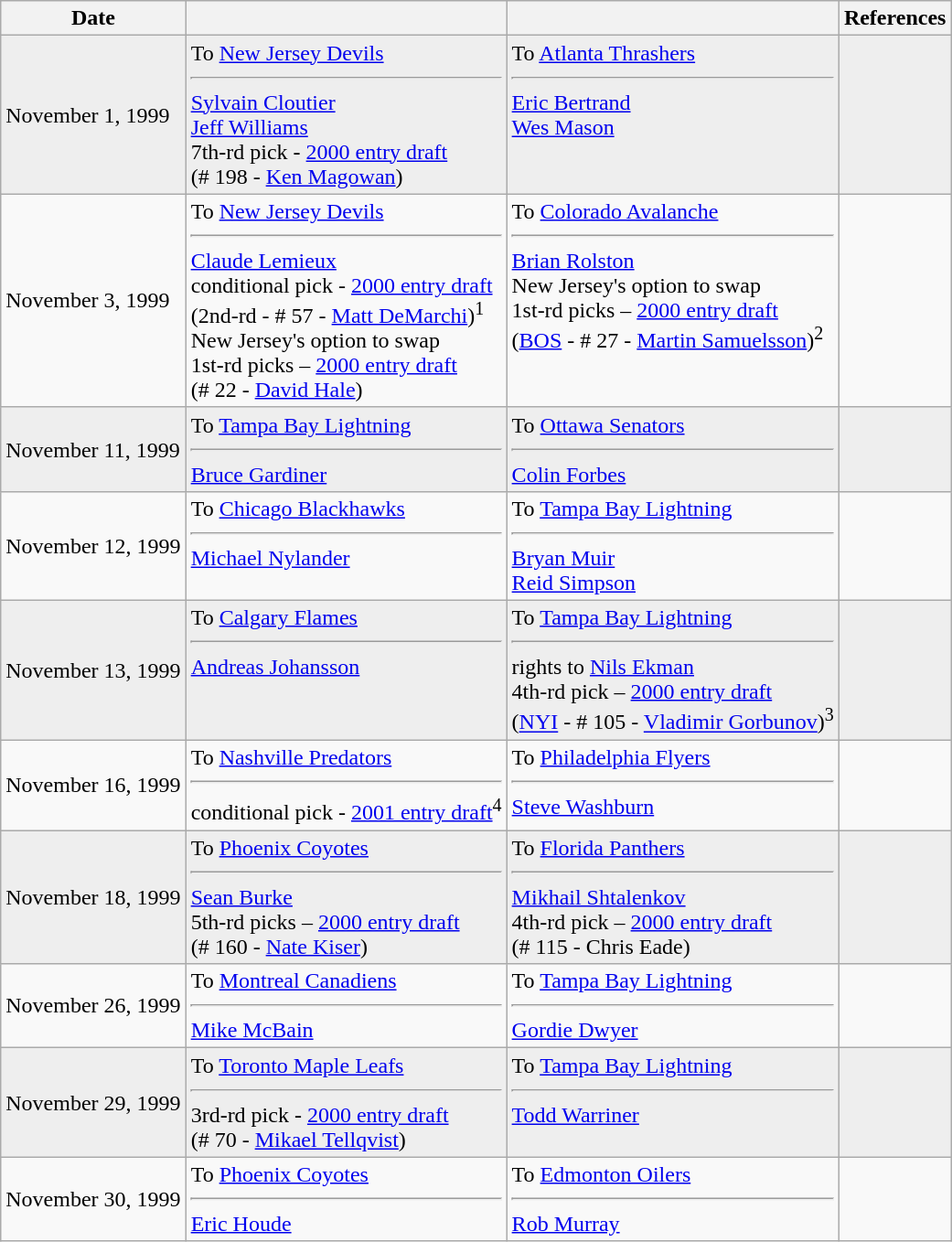<table class="wikitable">
<tr>
<th>Date</th>
<th></th>
<th></th>
<th>References</th>
</tr>
<tr bgcolor="#eeeeee">
<td>November 1, 1999</td>
<td valign="top">To <a href='#'>New Jersey Devils</a><hr><a href='#'>Sylvain Cloutier</a><br><a href='#'>Jeff Williams</a><br>7th-rd pick - <a href='#'>2000 entry draft</a><br>(# 198 - <a href='#'>Ken Magowan</a>)</td>
<td valign="top">To <a href='#'>Atlanta Thrashers</a><hr><a href='#'>Eric Bertrand</a><br><a href='#'>Wes Mason</a></td>
<td></td>
</tr>
<tr>
<td>November 3, 1999</td>
<td valign="top">To <a href='#'>New Jersey Devils</a><hr><a href='#'>Claude Lemieux</a><br>conditional pick - <a href='#'>2000 entry draft</a><br>(2nd-rd - # 57 - <a href='#'>Matt DeMarchi</a>)<sup>1</sup><br>New Jersey's option to swap<br>1st-rd picks – <a href='#'>2000 entry draft</a> <br>(# 22 - <a href='#'>David Hale</a>)</td>
<td valign="top">To <a href='#'>Colorado Avalanche</a><hr><a href='#'>Brian Rolston</a><br>New Jersey's option to swap<br>1st-rd picks – <a href='#'>2000 entry draft</a> <br>(<a href='#'>BOS</a> - # 27 - <a href='#'>Martin Samuelsson</a>)<sup>2</sup></td>
<td></td>
</tr>
<tr bgcolor="#eeeeee">
<td>November 11, 1999</td>
<td valign="top">To <a href='#'>Tampa Bay Lightning</a><hr><a href='#'>Bruce Gardiner</a></td>
<td valign="top">To <a href='#'>Ottawa Senators</a><hr><a href='#'>Colin Forbes</a></td>
<td></td>
</tr>
<tr>
<td>November 12, 1999</td>
<td valign="top">To <a href='#'>Chicago Blackhawks</a><hr><a href='#'>Michael Nylander</a></td>
<td valign="top">To <a href='#'>Tampa Bay Lightning</a><hr><a href='#'>Bryan Muir</a><br><a href='#'>Reid Simpson</a></td>
<td></td>
</tr>
<tr bgcolor="#eeeeee">
<td>November 13, 1999</td>
<td valign="top">To <a href='#'>Calgary Flames</a><hr><a href='#'>Andreas Johansson</a></td>
<td valign="top">To <a href='#'>Tampa Bay Lightning</a><hr>rights to <a href='#'>Nils Ekman</a><br>4th-rd pick – <a href='#'>2000 entry draft</a> <br>(<a href='#'>NYI</a> - # 105 - <a href='#'>Vladimir Gorbunov</a>)<sup>3</sup></td>
<td></td>
</tr>
<tr>
<td>November 16, 1999</td>
<td valign="top">To <a href='#'>Nashville Predators</a><hr>conditional pick - <a href='#'>2001 entry draft</a><sup>4</sup></td>
<td valign="top">To <a href='#'>Philadelphia Flyers</a><hr><a href='#'>Steve Washburn</a></td>
<td></td>
</tr>
<tr bgcolor="#eeeeee">
<td>November 18, 1999</td>
<td valign="top">To <a href='#'>Phoenix Coyotes</a><hr><a href='#'>Sean Burke</a><br>5th-rd picks – <a href='#'>2000 entry draft</a> <br>(# 160 - <a href='#'>Nate Kiser</a>)</td>
<td valign="top">To <a href='#'>Florida Panthers</a><hr><a href='#'>Mikhail Shtalenkov</a><br>4th-rd pick – <a href='#'>2000 entry draft</a> <br>(# 115 - Chris Eade)</td>
<td></td>
</tr>
<tr>
<td>November 26, 1999</td>
<td valign="top">To <a href='#'>Montreal Canadiens</a><hr><a href='#'>Mike McBain</a></td>
<td valign="top">To <a href='#'>Tampa Bay Lightning</a><hr><a href='#'>Gordie Dwyer</a></td>
<td></td>
</tr>
<tr bgcolor="#eeeeee">
<td>November 29, 1999</td>
<td valign="top">To <a href='#'>Toronto Maple Leafs</a><hr>3rd-rd pick - <a href='#'>2000 entry draft</a><br>(# 70 - <a href='#'>Mikael Tellqvist</a>)</td>
<td valign="top">To <a href='#'>Tampa Bay Lightning</a><hr><a href='#'>Todd Warriner</a></td>
<td></td>
</tr>
<tr>
<td>November 30, 1999</td>
<td valign="top">To <a href='#'>Phoenix Coyotes</a><hr><a href='#'>Eric Houde</a></td>
<td valign="top">To <a href='#'>Edmonton Oilers</a><hr><a href='#'>Rob Murray</a></td>
<td></td>
</tr>
</table>
